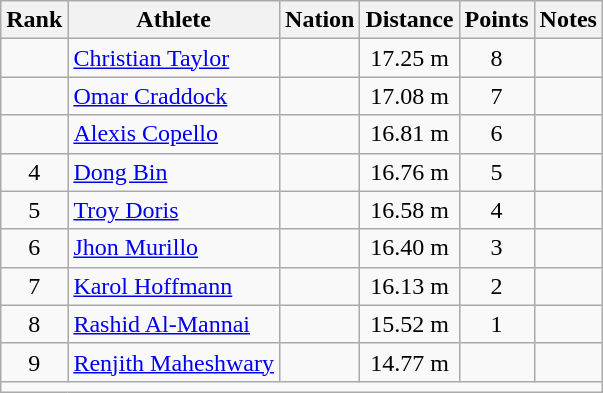<table class="wikitable mw-datatable sortable" style="text-align:center;">
<tr>
<th>Rank</th>
<th>Athlete</th>
<th>Nation</th>
<th>Distance</th>
<th>Points</th>
<th>Notes</th>
</tr>
<tr>
<td></td>
<td align=left><a href='#'>Christian Taylor</a></td>
<td align=left></td>
<td>17.25 m </td>
<td>8</td>
<td></td>
</tr>
<tr>
<td></td>
<td align=left><a href='#'>Omar Craddock</a></td>
<td align=left></td>
<td>17.08 m </td>
<td>7</td>
<td></td>
</tr>
<tr>
<td></td>
<td align=left><a href='#'>Alexis Copello</a></td>
<td align=left></td>
<td>16.81 m </td>
<td>6</td>
<td></td>
</tr>
<tr>
<td>4</td>
<td align=left><a href='#'>Dong Bin</a></td>
<td align=left></td>
<td>16.76 m </td>
<td>5</td>
<td></td>
</tr>
<tr>
<td>5</td>
<td align=left><a href='#'>Troy Doris</a></td>
<td align=left></td>
<td>16.58 m </td>
<td>4</td>
<td></td>
</tr>
<tr>
<td>6</td>
<td align=left><a href='#'>Jhon Murillo</a></td>
<td align=left></td>
<td>16.40 m </td>
<td>3</td>
<td></td>
</tr>
<tr>
<td>7</td>
<td align=left><a href='#'>Karol Hoffmann</a></td>
<td align=left></td>
<td>16.13 m </td>
<td>2</td>
<td></td>
</tr>
<tr>
<td>8</td>
<td align=left><a href='#'>Rashid Al-Mannai</a></td>
<td align=left></td>
<td>15.52 m </td>
<td>1</td>
<td></td>
</tr>
<tr>
<td>9</td>
<td align=left><a href='#'>Renjith Maheshwary</a></td>
<td align=left></td>
<td>14.77 m </td>
<td></td>
<td></td>
</tr>
<tr class="sortbottom">
<td colspan=6></td>
</tr>
</table>
